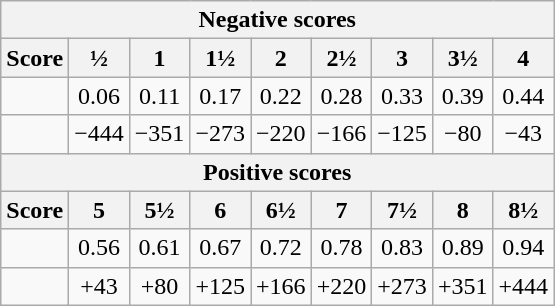<table class="wikitable" style="width:100px; text-align:center">
<tr>
<th colspan = 10><strong>Negative scores</strong></th>
</tr>
<tr>
<th>Score</th>
<th>½</th>
<th>1</th>
<th>1½</th>
<th>2</th>
<th>2½</th>
<th>3</th>
<th>3½</th>
<th>4</th>
</tr>
<tr>
<td style="width:50%;"></td>
<td>0.06</td>
<td>0.11</td>
<td>0.17</td>
<td>0.22</td>
<td>0.28</td>
<td>0.33</td>
<td>0.39</td>
<td>0.44</td>
</tr>
<tr>
<td style="width:50%;"></td>
<td>−444</td>
<td>−351</td>
<td>−273</td>
<td>−220</td>
<td>−166</td>
<td>−125</td>
<td>−80</td>
<td>−43</td>
</tr>
<tr>
<th colspan = 10><strong>Positive scores</strong></th>
</tr>
<tr>
<th>Score</th>
<th>5</th>
<th>5½</th>
<th>6</th>
<th>6½</th>
<th>7</th>
<th>7½</th>
<th>8</th>
<th>8½</th>
</tr>
<tr>
<td style="width:50%;"></td>
<td>0.56</td>
<td>0.61</td>
<td>0.67</td>
<td>0.72</td>
<td>0.78</td>
<td>0.83</td>
<td>0.89</td>
<td>0.94</td>
</tr>
<tr>
<td style="width:50%;"></td>
<td>+43</td>
<td>+80</td>
<td>+125</td>
<td>+166</td>
<td>+220</td>
<td>+273</td>
<td>+351</td>
<td>+444</td>
</tr>
</table>
